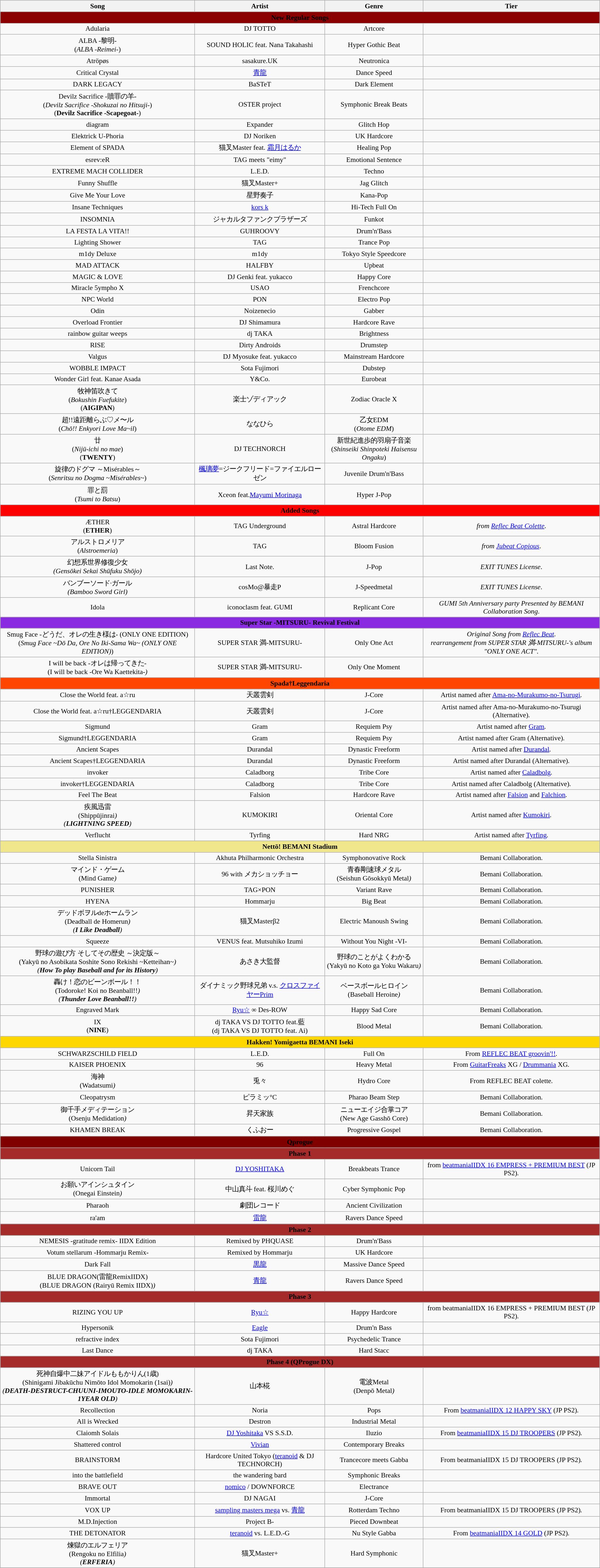<table class="wikitable sortable" style="font-size:90%; text-align:center;">
<tr>
<th><strong>Song</strong></th>
<th><strong>Artist</strong></th>
<th><strong>Genre</strong></th>
<th><strong>Tier</strong></th>
</tr>
<tr>
<th colspan="5" style="background:#8B0000;">New Regular Songs</th>
</tr>
<tr>
<td>Adularia</td>
<td>DJ TOTTO</td>
<td>Artcore</td>
<td></td>
</tr>
<tr>
<td>ALBA -黎明-<br>(<em>ALBA -Reimei-</em>)</td>
<td>SOUND HOLIC feat. Nana Takahashi</td>
<td>Hyper Gothic Beat</td>
<td></td>
</tr>
<tr>
<td>Atröpøs</td>
<td>sasakure.UK</td>
<td>Neutronica</td>
<td></td>
</tr>
<tr>
<td>Critical Crystal</td>
<td><a href='#'>青龍</a></td>
<td>Dance Speed</td>
<td></td>
</tr>
<tr>
<td>DARK LEGACY</td>
<td>BaSTeT</td>
<td>Dark Element</td>
<td></td>
</tr>
<tr>
<td>Devilz Sacrifice -贖罪の羊-<br>(<em>Devilz Sacrifice -Shokuzai no Hitsuji-</em>)<br>(<strong>Devilz Sacrifice -Scapegoat-</strong>)</td>
<td>OSTER project</td>
<td>Symphonic Break Beats</td>
<td></td>
</tr>
<tr>
<td>diagram</td>
<td>Expander</td>
<td>Glitch Hop</td>
<td></td>
</tr>
<tr>
<td>Elektrick U-Phoria</td>
<td>DJ Noriken</td>
<td>UK Hardcore</td>
<td></td>
</tr>
<tr>
<td>Element of SPADA</td>
<td>猫叉Master feat. <a href='#'>霜月はるか</a></td>
<td>Healing Pop</td>
<td></td>
</tr>
<tr>
<td>esrev:eR</td>
<td>TAG meets "eimy"</td>
<td>Emotional Sentence</td>
<td></td>
</tr>
<tr>
<td>EXTREME MACH COLLIDER</td>
<td>L.E.D.</td>
<td>Techno</td>
<td></td>
</tr>
<tr>
<td>Funny Shuffle</td>
<td>猫叉Master+</td>
<td>Jag Glitch</td>
<td></td>
</tr>
<tr>
<td>Give Me Your Love</td>
<td>星野奏子</td>
<td>Kana-Pop</td>
<td></td>
</tr>
<tr>
<td>Insane Techniques</td>
<td><a href='#'>kors k</a></td>
<td>Hi-Tech Full On</td>
<td></td>
</tr>
<tr>
<td>INSOMNIA</td>
<td>ジャカルタファンクブラザーズ</td>
<td>Funkot</td>
<td></td>
</tr>
<tr>
<td>LA FESTA LA VITA!!</td>
<td>GUHROOVY</td>
<td>Drum'n'Bass</td>
<td></td>
</tr>
<tr>
<td>Lighting Shower</td>
<td>TAG</td>
<td>Trance Pop</td>
<td></td>
</tr>
<tr>
<td>m1dy Deluxe</td>
<td>m1dy</td>
<td>Tokyo Style Speedcore</td>
<td></td>
</tr>
<tr>
<td>MAD ATTACK</td>
<td>HALFBY</td>
<td>Upbeat</td>
<td></td>
</tr>
<tr>
<td>MAGIC & LOVE</td>
<td>DJ Genki feat. yukacco</td>
<td>Happy Core</td>
<td></td>
</tr>
<tr>
<td>Miracle 5ympho X</td>
<td>USAO</td>
<td>Frenchcore</td>
<td></td>
</tr>
<tr>
<td>NPC World</td>
<td>PON</td>
<td>Electro Pop</td>
<td></td>
</tr>
<tr>
<td>Odin</td>
<td>Noizenecio</td>
<td>Gabber</td>
<td></td>
</tr>
<tr>
<td>Overload Frontier</td>
<td>DJ Shimamura</td>
<td>Hardcore Rave</td>
<td></td>
</tr>
<tr>
<td>rainbow guitar weeps</td>
<td>dj TAKA</td>
<td>Brightness</td>
<td></td>
</tr>
<tr>
<td>RISE</td>
<td>Dirty Androids</td>
<td>Drumstep</td>
<td></td>
</tr>
<tr>
<td>Valgus</td>
<td>DJ Myosuke feat. yukacco</td>
<td>Mainstream Hardcore</td>
<td></td>
</tr>
<tr>
<td>WOBBLE IMPACT</td>
<td>Sota Fujimori</td>
<td>Dubstep</td>
<td></td>
</tr>
<tr>
<td>Wonder Girl feat. Kanae Asada</td>
<td>Y&Co.</td>
<td>Eurobeat</td>
<td></td>
</tr>
<tr>
<td>牧神笛吹きて<br>(<em>Bokushin Fuefukite</em>)<br>(<strong>AIGIPAN</strong>)</td>
<td>楽士ゾディアック</td>
<td>Zodiac Oracle X</td>
<td></td>
</tr>
<tr>
<td>超!!遠距離らぶ♡メ〜ル<br>(<em>Chō!! Enkyori Love Ma~il</em>)</td>
<td>ななひら</td>
<td>乙女EDM<br>(<em>Otome EDM</em>)</td>
<td></td>
</tr>
<tr>
<td>廿<br>(<em>Nijū-ichi no mae</em>)<br>(<strong>TWENTY</strong>)</td>
<td>DJ TECHNORCH</td>
<td>新世紀進歩的羽扇子音楽<br>(<em>Shinseiki Shinpoteki Haisensu Ongaku</em>)</td>
<td></td>
</tr>
<tr>
<td>旋律のドグマ ～Misérables～<br>(<em>Senritsu no Dogma ~Misérables~</em>)</td>
<td><a href='#'>楓璃夢</a>=ジークフリード=ファイエルローゼン</td>
<td>Juvenile Drum'n'Bass</td>
<td></td>
</tr>
<tr>
<td>罪と罰<br>(<em>Tsumi to Batsu</em>)</td>
<td>Xceon feat.<a href='#'>Mayumi Morinaga</a></td>
<td>Hyper J-Pop</td>
<td></td>
</tr>
<tr>
<th colspan="5" style="background:#FF0000;">Added Songs</th>
</tr>
<tr>
<td>ÆTHER<br>(<strong>ETHER</strong>)</td>
<td>TAG Underground</td>
<td>Astral Hardcore</td>
<td><em>from <a href='#'>Reflec Beat Colette</a></em>.</td>
</tr>
<tr>
<td>アルストロメリア<br>(<em>Alstroemeria</em>)</td>
<td>TAG</td>
<td>Bloom Fusion</td>
<td><em>from <a href='#'>Jubeat Copious</a></em>.</td>
</tr>
<tr>
<td>幻想系世界修復少女 <br> <em>(Gensōkei Sekai Shūfuku Shōjo)</em></td>
<td>Last Note.</td>
<td>J-Pop</td>
<td><em>EXIT TUNES License</em>.</td>
</tr>
<tr>
<td>バンブーソード·ガール <br> <em>(Bamboo Sword Girl)</em></td>
<td>cosMo@暴走P</td>
<td>J-Speedmetal</td>
<td><em>EXIT TUNES License</em>.</td>
</tr>
<tr>
<td>Idola</td>
<td>iconoclasm feat. GUMI</td>
<td>Replicant Core</td>
<td><em>GUMI 5th Anniversary party Presented by BEMANI Collaboration Song</em>.</td>
</tr>
<tr>
<th colspan="5" style="background:#8A2BE2;">Super Star -MITSURU- Revival Festival</th>
</tr>
<tr>
<td>Smug Face -どうだ、オレの生き様は- (ONLY ONE EDITION) <br> (<em>Smug Face ~Dō Da, Ore No Iki-Sama Wa~ (ONLY ONE EDITION)</em>)</td>
<td>SUPER STAR 満-MITSURU-</td>
<td>Only One Act</td>
<td><em>Original Song from <a href='#'>Reflec Beat</a></em>.<br><em>rearrangement from SUPER STAR 満-MITSURU-'s album "ONLY ONE ACT".</td>
</tr>
<tr>
<td>I will be back -オレは帰ってきた- <br> (</em>I will be back -Ore Wa Kaettekita-<em>)</td>
<td>SUPER STAR 満-MITSURU-</td>
<td>Only One Moment</td>
<td></td>
</tr>
<tr>
<th colspan="5" style="background:#FF4500;">Spada†Leggendaria</th>
</tr>
<tr>
<td>Close the World feat. a☆ru</td>
<td>天叢雲剣</td>
<td>J-Core</td>
<td></em>Artist named after <a href='#'>Ama-no-Murakumo-no-Tsurugi</a><em>.</td>
</tr>
<tr>
<td>Close the World feat. a☆ru†LEGGENDARIA</td>
<td>天叢雲剣</td>
<td>J-Core</td>
<td></em>Artist named after Ama-no-Murakumo-no-Tsurugi (Alternative)<em>.</td>
</tr>
<tr>
<td>Sigmund</td>
<td>Gram</td>
<td>Requiem Psy</td>
<td></em>Artist named after <a href='#'>Gram</a><em>.</td>
</tr>
<tr>
<td>Sigmund†LEGGENDARIA</td>
<td>Gram</td>
<td>Requiem Psy</td>
<td></em>Artist named after Gram (Alternative)<em>.</td>
</tr>
<tr>
<td>Ancient Scapes</td>
<td>Durandal</td>
<td>Dynastic Freeform</td>
<td></em>Artist named after <a href='#'>Durandal</a><em>.</td>
</tr>
<tr>
<td>Ancient Scapes†LEGGENDARIA</td>
<td>Durandal</td>
<td>Dynastic Freeform</td>
<td></em>Artist named after Durandal (Alternative)<em>.</td>
</tr>
<tr>
<td>invoker</td>
<td>Caladborg</td>
<td>Tribe Core</td>
<td></em>Artist named after <a href='#'>Caladbolg</a><em>.</td>
</tr>
<tr>
<td>invoker†LEGGENDARIA</td>
<td>Caladborg</td>
<td>Tribe Core</td>
<td></em>Artist named after Caladbolg (Alternative)<em>.</td>
</tr>
<tr>
<td>Feel The Beat</td>
<td>Falsion</td>
<td>Hardcore Rave</td>
<td></em>Artist named after <a href='#'>Falsion</a> and <a href='#'>Falchion</a><em>.</td>
</tr>
<tr>
<td>疾風迅雷<br>(</em>Shippūjinrai<em>)<br>(<strong>LIGHTNING SPEED</strong>)</td>
<td>KUMOKIRI</td>
<td>Oriental Core</td>
<td></em>Artist named after <a href='#'>Kumokiri</a><em>.</td>
</tr>
<tr>
<td>Verflucht</td>
<td>Tyrfing</td>
<td>Hard NRG</td>
<td></em>Artist named after <a href='#'>Tyrfing</a><em>.</td>
</tr>
<tr>
<th colspan="5" style="background:#F0E68C;">Nettō! BEMANI Stadium</th>
</tr>
<tr>
<td>Stella Sinistra</td>
<td>Akhuta Philharmonic Orchestra</td>
<td>Symphonovative Rock</td>
<td></em>Bemani Collaboration<em>.</td>
</tr>
<tr>
<td>マインド・ゲーム<br>(</em>Mind Game<em>)</td>
<td>96 with メカショッチョー</td>
<td>青春剛速球メタル<br>(</em>Seishun Gōsokkyū Metal<em>)</td>
<td></em>Bemani Collaboration<em>.</td>
</tr>
<tr>
<td>PUNISHER</td>
<td>TAG×PON</td>
<td>Variant Rave</td>
<td></em>Bemani Collaboration<em>.</td>
</tr>
<tr>
<td>HYENA</td>
<td>Hommarju</td>
<td>Big Beat</td>
<td></em>Bemani Collaboration<em>.</td>
</tr>
<tr>
<td>デッドボヲルdeホームラン<br>(</em>Deadball de Homerun<em>)<br>(<strong>I Like Deadball</strong>)</td>
<td>猫叉Masterβ2</td>
<td>Electric Manoush Swing</td>
<td></em>Bemani Collaboration<em>.</td>
</tr>
<tr>
<td>Squeeze</td>
<td>VENUS feat. Mutsuhiko Izumi</td>
<td>Without You Night -VI- </td>
<td></em>Bemani Collaboration<em>.</td>
</tr>
<tr>
<td>野球の遊び方 そしてその歴史 ～決定版～<br>(</em>Yakyū no Asobikata Soshite Sono Rekishi ~Ketteihan~<em>)<br>(<strong>How To play Baseball and for its History</strong>)</td>
<td>あさき大監督</td>
<td>野球のことがよくわかる<br>(</em>Yakyū no Koto ga Yoku Wakaru<em>)</td>
<td></em>Bemani Collaboration<em>.</td>
</tr>
<tr>
<td>轟け！恋のビーンボール！！<br>(</em>Todoroke! Koi no Beanball!!<em>)<br>(<strong>Thunder Love Beanball!!</strong>)</td>
<td>ダイナミック野球兄弟 v.s. <a href='#'>クロスファイヤーPrim</a></td>
<td>ベースボールヒロイン<br>(</em>Baseball Heroine<em>)</td>
<td></em>Bemani Collaboration<em>.</td>
</tr>
<tr>
<td>Engraved Mark</td>
<td><a href='#'>Ryu☆</a> ∞ Des-ROW</td>
<td>Happy Sad Core</td>
<td></em>Bemani Collaboration<em>.</td>
</tr>
<tr>
<td>IX<br>(<strong>NINE</strong>)</td>
<td>dj TAKA VS DJ TOTTO feat.藍 <br> (dj TAKA VS DJ TOTTO feat. Ai)</td>
<td>Blood Metal</td>
<td></em>Bemani Collaboration<em>.</td>
</tr>
<tr>
<th colspan="5" style="background:#FFD700;">Hakken! Yomigaetta BEMANI Iseki</th>
</tr>
<tr>
<td>SCHWARZSCHILD FIELD</td>
<td>L.E.D.</td>
<td>Full On</td>
<td></em>From <a href='#'>REFLEC BEAT groovin'!!</a><em>.</td>
</tr>
<tr>
<td>KAISER PHOENIX</td>
<td>96</td>
<td>Heavy Metal</td>
<td></em>From <a href='#'>GuitarFreaks</a> XG / <a href='#'>Drummania</a> XG<em>.</td>
</tr>
<tr>
<td>海神<br>(</em>Wadatsumi<em>)</td>
<td>兎々</td>
<td>Hydro Core</td>
<td></em>From REFLEC BEAT colette<em>.</td>
</tr>
<tr>
<td>Cleopatrysm</td>
<td>ピラミッ°C</td>
<td>Pharao Beam Step</td>
<td></em>Bemani Collaboration<em>.</td>
</tr>
<tr>
<td>御千手メディテーション <br> (</em>Osenju Medidation<em>)</td>
<td>昇天家族</td>
<td>ニューエイジ合掌コア<br>(New Age Gasshō Core)</td>
<td></em>Bemani Collaboration<em>.</td>
</tr>
<tr>
<td>KHAMEN BREAK</td>
<td>くふおー</td>
<td>Progressive Gospel</td>
<td></em>Bemani Collaboration<em>.</td>
</tr>
<tr>
<th colspan="5" style="background:#800000;">Qprogue</th>
</tr>
<tr>
<th colspan="5" style="background:#A52A2A;">Phase 1</th>
</tr>
<tr>
<td>Unicorn Tail</td>
<td><a href='#'>DJ YOSHITAKA</a></td>
<td>Breakbeats Trance</td>
<td></em>from <a href='#'>beatmaniaIIDX 16 EMPRESS + PREMIUM BEST</a> (JP PS2)<em>.</td>
</tr>
<tr>
<td>お願いアインシュタイン<br>(</em>Onegai Einstein<em>)</td>
<td>中山真斗 feat. 桜川めぐ</td>
<td>Cyber Symphonic Pop</td>
<td></td>
</tr>
<tr>
<td>Pharaoh</td>
<td>劇団レコード</td>
<td>Ancient Civilization</td>
<td></td>
</tr>
<tr>
<td>ra'am</td>
<td><a href='#'>雷龍</a></td>
<td>Ravers Dance Speed</td>
<td></td>
</tr>
<tr>
<th colspan="5" style="background:#A52A2A;">Phase 2</th>
</tr>
<tr>
<td>NEMESIS -gratitude remix- IIDX Edition</td>
<td>Remixed by PHQUASE</td>
<td>Drum'n'Bass</td>
<td></td>
</tr>
<tr>
<td>Votum stellarum -Hommarju Remix-</td>
<td>Remixed by Hommarju</td>
<td>UK Hardcore</td>
<td></td>
</tr>
<tr>
<td>Dark Fall</td>
<td><a href='#'>黒龍</a></td>
<td>Massive Dance Speed</td>
<td></td>
</tr>
<tr>
<td>BLUE DRAGON(雷龍RemixIIDX)<br>(</em>BLUE DRAGON (Rairyū Remix IIDX)<em>)</td>
<td><a href='#'>青龍</a></td>
<td>Ravers Dance Speed</td>
<td></td>
</tr>
<tr>
<th colspan="5" style="background:#A52A2A;">Phase 3</th>
</tr>
<tr>
<td>RIZING YOU UP</td>
<td><a href='#'>Ryu☆</a></td>
<td>Happy Hardcore</td>
<td></em>from beatmaniaIIDX 16 EMPRESS + PREMIUM BEST (JP PS2)<em>.</td>
</tr>
<tr>
<td>Hypersonik</td>
<td><a href='#'>Eagle</a></td>
<td>Drum'n Bass</td>
<td></td>
</tr>
<tr>
<td>refractive index</td>
<td>Sota Fujimori</td>
<td>Psychedelic Trance</td>
<td></td>
</tr>
<tr>
<td>Last Dance</td>
<td>dj TAKA</td>
<td>Hard Stacc</td>
<td></td>
</tr>
<tr>
<th colspan="5" style="background:#A52A2A;">Phase 4 (QProgue DX)</th>
</tr>
<tr>
<td>死神自爆中二妹アイドルももかりん(1歳)<br>(</em>Shinigami Jibakūchu Nimōto Idol Momokarin (1sai)<em>)<br>(<strong>DEATH-DESTRUCT-CHUUNI-IMOUTO-IDLE MOMOKARIN-1YEAR OLD</strong>)</td>
<td>山本椛</td>
<td>電波Metal<br>(</em>Denpō Metal<em>)</td>
<td></td>
</tr>
<tr>
<td>Recollection</td>
<td>Noria</td>
<td>Pops</td>
<td></em>From <a href='#'>beatmaniaIIDX 12 HAPPY SKY</a> (JP PS2)<em>.</td>
</tr>
<tr>
<td>All is Wrecked</td>
<td>Destron</td>
<td>Industrial Metal</td>
<td></td>
</tr>
<tr>
<td>Claiomh Solais</td>
<td><a href='#'>DJ Yoshitaka</a> VS S.S.D.</td>
<td>Iluzio</td>
<td></em>From <a href='#'>beatmaniaIIDX 15 DJ TROOPERS</a> (JP PS2)<em>.</td>
</tr>
<tr>
<td>Shattered control</td>
<td><a href='#'>Vivian</a></td>
<td>Contemporary Breaks</td>
<td></td>
</tr>
<tr>
<td>BRAINSTORM</td>
<td>Hardcore United Tokyo (<a href='#'>teranoid</a> & DJ TECHNORCH)</td>
<td>Trancecore meets Gabba</td>
<td></em>From beatmaniaIIDX 15 DJ TROOPERS (JP PS2)<em>.</td>
</tr>
<tr>
<td>into the battlefield</td>
<td>the wandering bard</td>
<td>Symphonic Breaks</td>
<td></td>
</tr>
<tr>
<td>BRAVE OUT</td>
<td><a href='#'>nomico</a> / DOWNFORCE</td>
<td>Electrance</td>
<td></td>
</tr>
<tr>
<td>Immortal</td>
<td>DJ NAGAI</td>
<td>J-Core</td>
<td></td>
</tr>
<tr>
<td>VOX UP</td>
<td><a href='#'>sampling masters mega</a> vs. <a href='#'>青龍</a></td>
<td>Rotterdam Techno</td>
<td></em>From beatmaniaIIDX 15 DJ TROOPERS (JP PS2)<em>.</td>
</tr>
<tr>
<td>M.D.Injection</td>
<td>Project B-</td>
<td>Pieced Downbeat</td>
<td></td>
</tr>
<tr>
<td>THE DETONATOR</td>
<td><a href='#'>teranoid</a> vs. L.E.D.-G</td>
<td>Nu Style Gabba</td>
<td></em>From <a href='#'>beatmaniaIIDX 14 GOLD</a> (JP PS2)<em>.</td>
</tr>
<tr>
<td>煉獄のエルフェリア<br>(</em>Rengoku no Elfilia<em>)<br>(<strong>ERFERIA</strong>)</td>
<td>猫叉Master+</td>
<td>Hard Symphonic</td>
<td></td>
</tr>
<tr>
</tr>
</table>
